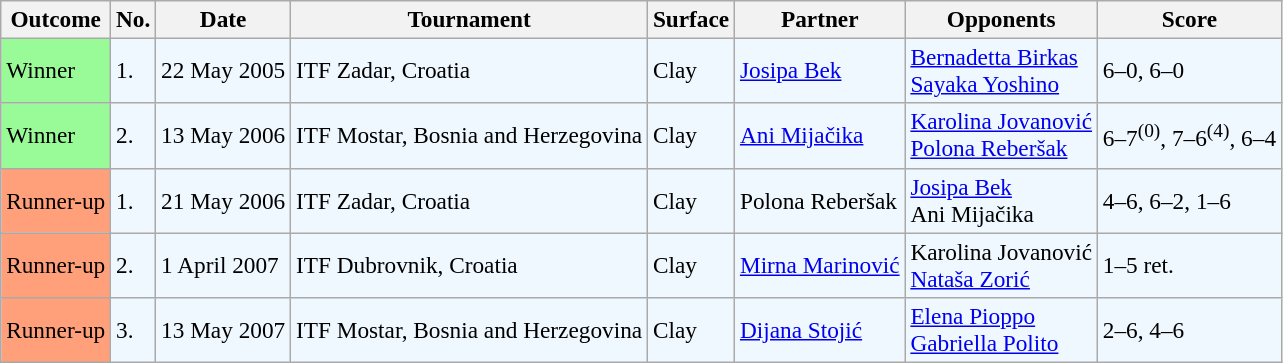<table class="sortable wikitable" style=font-size:97%>
<tr>
<th>Outcome</th>
<th>No.</th>
<th>Date</th>
<th>Tournament</th>
<th>Surface</th>
<th>Partner</th>
<th>Opponents</th>
<th class="unsortable">Score</th>
</tr>
<tr style="background:#f0f8ff;">
<td style="background:#98fb98;">Winner</td>
<td>1.</td>
<td>22 May 2005</td>
<td>ITF Zadar, Croatia</td>
<td>Clay</td>
<td> <a href='#'>Josipa Bek</a></td>
<td> <a href='#'>Bernadetta Birkas</a> <br>  <a href='#'>Sayaka Yoshino</a></td>
<td>6–0, 6–0</td>
</tr>
<tr style="background:#f0f8ff;">
<td style="background:#98fb98;">Winner</td>
<td>2.</td>
<td>13 May 2006</td>
<td>ITF Mostar, Bosnia and Herzegovina</td>
<td>Clay</td>
<td> <a href='#'>Ani Mijačika</a></td>
<td> <a href='#'>Karolina Jovanović</a> <br>  <a href='#'>Polona Reberšak</a></td>
<td>6–7<sup>(0)</sup>, 7–6<sup>(4)</sup>, 6–4</td>
</tr>
<tr style="background:#f0f8ff;">
<td style="background:#ffa07a;">Runner-up</td>
<td>1.</td>
<td>21 May 2006</td>
<td>ITF Zadar, Croatia</td>
<td>Clay</td>
<td> Polona Reberšak</td>
<td> <a href='#'>Josipa Bek</a> <br>  Ani Mijačika</td>
<td>4–6, 6–2, 1–6</td>
</tr>
<tr style="background:#f0f8ff;">
<td style="background:#ffa07a;">Runner-up</td>
<td>2.</td>
<td>1 April 2007</td>
<td>ITF Dubrovnik, Croatia</td>
<td>Clay</td>
<td> <a href='#'>Mirna Marinović</a></td>
<td> Karolina Jovanović <br>  <a href='#'>Nataša Zorić</a></td>
<td>1–5 ret.</td>
</tr>
<tr style="background:#f0f8ff;">
<td style="background:#ffa07a;">Runner-up</td>
<td>3.</td>
<td>13 May 2007</td>
<td>ITF Mostar, Bosnia and Herzegovina</td>
<td>Clay</td>
<td> <a href='#'>Dijana Stojić</a></td>
<td> <a href='#'>Elena Pioppo</a> <br>  <a href='#'>Gabriella Polito</a></td>
<td>2–6, 4–6</td>
</tr>
</table>
